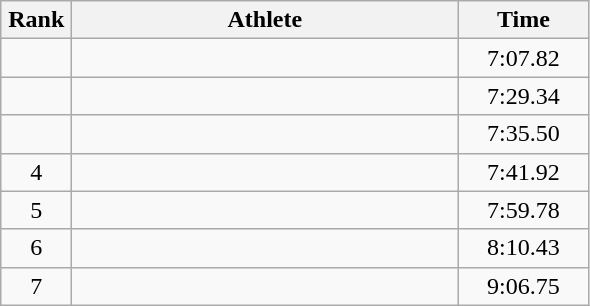<table class=wikitable style="text-align:center">
<tr>
<th width=40>Rank</th>
<th width=250>Athlete</th>
<th width=80>Time</th>
</tr>
<tr>
<td></td>
<td align=left></td>
<td>7:07.82</td>
</tr>
<tr>
<td></td>
<td align=left></td>
<td>7:29.34</td>
</tr>
<tr>
<td></td>
<td align=left></td>
<td>7:35.50</td>
</tr>
<tr>
<td>4</td>
<td align=left></td>
<td>7:41.92</td>
</tr>
<tr>
<td>5</td>
<td align=left></td>
<td>7:59.78</td>
</tr>
<tr>
<td>6</td>
<td align=left></td>
<td>8:10.43</td>
</tr>
<tr>
<td>7</td>
<td align=left></td>
<td>9:06.75</td>
</tr>
</table>
